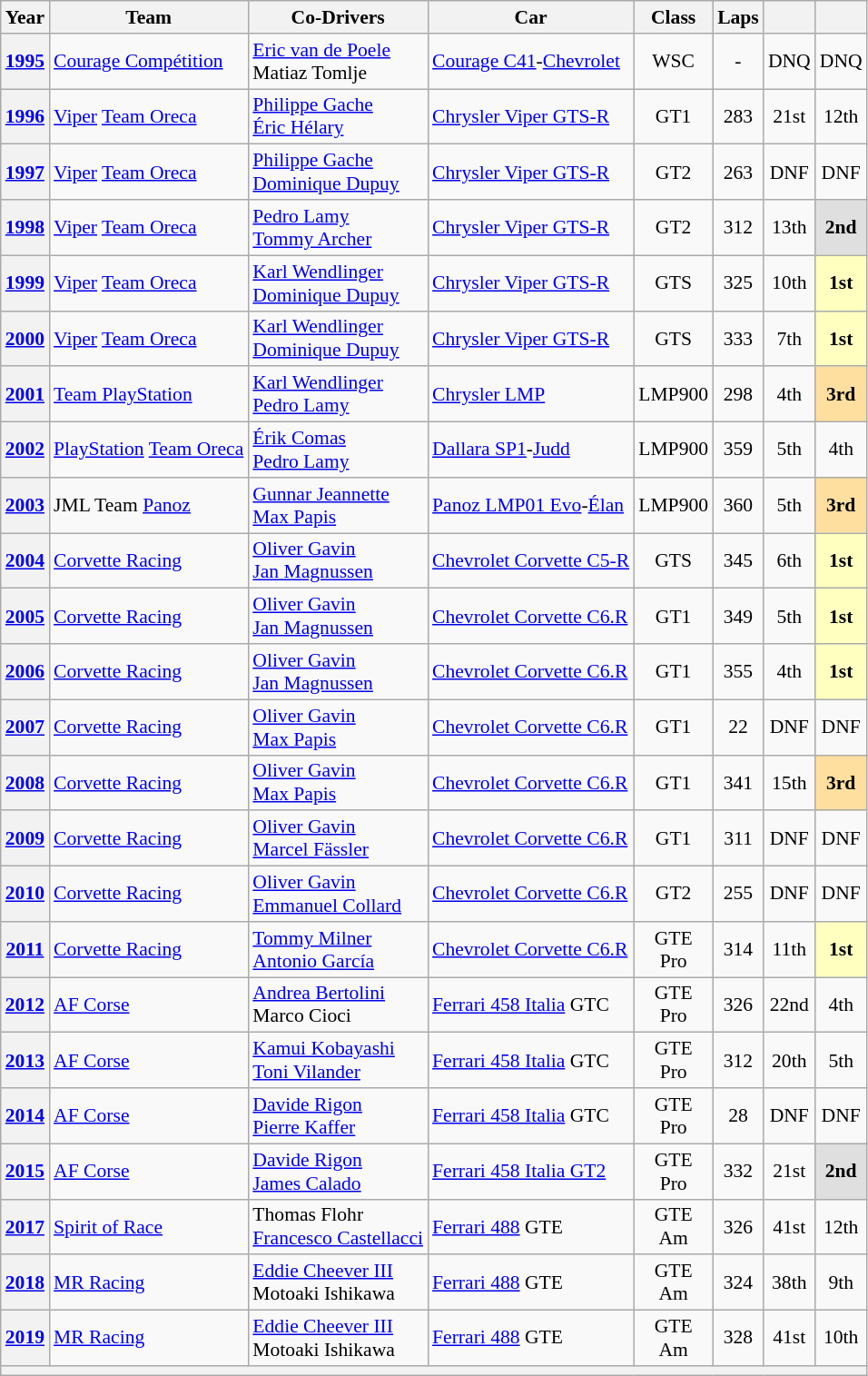<table class="wikitable" style="text-align:center; font-size:90%">
<tr>
<th>Year</th>
<th>Team</th>
<th>Co-Drivers</th>
<th>Car</th>
<th>Class</th>
<th>Laps</th>
<th></th>
<th></th>
</tr>
<tr>
<th><a href='#'>1995</a></th>
<td align="left"> <a href='#'>Courage Compétition</a></td>
<td align="left"> <a href='#'>Eric van de Poele</a><br> Matiaz Tomlje</td>
<td align="left"><a href='#'>Courage C41</a>-<a href='#'>Chevrolet</a></td>
<td>WSC</td>
<td>-</td>
<td>DNQ</td>
<td>DNQ</td>
</tr>
<tr>
<th><a href='#'>1996</a></th>
<td align="left"> <a href='#'>Viper</a> <a href='#'>Team Oreca</a></td>
<td align="left"> <a href='#'>Philippe Gache</a><br> <a href='#'>Éric Hélary</a></td>
<td align="left"><a href='#'>Chrysler Viper GTS-R</a></td>
<td>GT1</td>
<td>283</td>
<td>21st</td>
<td>12th</td>
</tr>
<tr>
<th><a href='#'>1997</a></th>
<td align="left"> <a href='#'>Viper</a> <a href='#'>Team Oreca</a></td>
<td align="left"> <a href='#'>Philippe Gache</a><br> <a href='#'>Dominique Dupuy</a></td>
<td align="left"><a href='#'>Chrysler Viper GTS-R</a></td>
<td>GT2</td>
<td>263</td>
<td>DNF</td>
<td>DNF</td>
</tr>
<tr>
<th><a href='#'>1998</a></th>
<td align="left"> <a href='#'>Viper</a> <a href='#'>Team Oreca</a></td>
<td align="left"> <a href='#'>Pedro Lamy</a><br> <a href='#'>Tommy Archer</a></td>
<td align="left"><a href='#'>Chrysler Viper GTS-R</a></td>
<td>GT2</td>
<td>312</td>
<td>13th</td>
<td style="background:#DFDFDF;"><strong>2nd</strong></td>
</tr>
<tr>
<th><a href='#'>1999</a></th>
<td align="left"> <a href='#'>Viper</a> <a href='#'>Team Oreca</a></td>
<td align="left"> <a href='#'>Karl Wendlinger</a><br> <a href='#'>Dominique Dupuy</a></td>
<td align="left"><a href='#'>Chrysler Viper GTS-R</a></td>
<td>GTS</td>
<td>325</td>
<td>10th</td>
<td style="background:#FFFFBF;"><strong>1st</strong></td>
</tr>
<tr>
<th><a href='#'>2000</a></th>
<td align="left"> <a href='#'>Viper</a> <a href='#'>Team Oreca</a></td>
<td align="left"> <a href='#'>Karl Wendlinger</a><br> <a href='#'>Dominique Dupuy</a></td>
<td align="left"><a href='#'>Chrysler Viper GTS-R</a></td>
<td>GTS</td>
<td>333</td>
<td>7th</td>
<td style="background:#FFFFBF;"><strong>1st</strong></td>
</tr>
<tr>
<th><a href='#'>2001</a></th>
<td align="left"> <a href='#'>Team PlayStation</a></td>
<td align="left"> <a href='#'>Karl Wendlinger</a><br> <a href='#'>Pedro Lamy</a></td>
<td align="left"><a href='#'>Chrysler LMP</a></td>
<td>LMP900</td>
<td>298</td>
<td>4th</td>
<td style="background:#FFDF9F;"><strong>3rd</strong></td>
</tr>
<tr>
<th><a href='#'>2002</a></th>
<td align="left" nowrap> <a href='#'>PlayStation</a> <a href='#'>Team Oreca</a></td>
<td align="left"> <a href='#'>Érik Comas</a><br> <a href='#'>Pedro Lamy</a></td>
<td align="left"><a href='#'>Dallara SP1</a>-<a href='#'>Judd</a></td>
<td>LMP900</td>
<td>359</td>
<td>5th</td>
<td>4th</td>
</tr>
<tr>
<th><a href='#'>2003</a></th>
<td align="left"> JML Team <a href='#'>Panoz</a></td>
<td align="left"> <a href='#'>Gunnar Jeannette</a><br> <a href='#'>Max Papis</a></td>
<td align="left"><a href='#'>Panoz LMP01 Evo</a>-<a href='#'>Élan</a></td>
<td>LMP900</td>
<td>360</td>
<td>5th</td>
<td style="background:#FFDF9F;"><strong>3rd</strong></td>
</tr>
<tr>
<th><a href='#'>2004</a></th>
<td align="left"> <a href='#'>Corvette Racing</a></td>
<td align="left"> <a href='#'>Oliver Gavin</a><br> <a href='#'>Jan Magnussen</a></td>
<td align="left" nowrap><a href='#'>Chevrolet Corvette C5-R</a></td>
<td>GTS</td>
<td>345</td>
<td>6th</td>
<td style="background:#FFFFBF;"><strong>1st</strong></td>
</tr>
<tr>
<th><a href='#'>2005</a></th>
<td align="left"> <a href='#'>Corvette Racing</a></td>
<td align="left"> <a href='#'>Oliver Gavin</a><br> <a href='#'>Jan Magnussen</a></td>
<td align="left"><a href='#'>Chevrolet Corvette C6.R</a></td>
<td>GT1</td>
<td>349</td>
<td>5th</td>
<td style="background:#FFFFBF;"><strong>1st</strong></td>
</tr>
<tr>
<th><a href='#'>2006</a></th>
<td align="left"> <a href='#'>Corvette Racing</a></td>
<td align="left"> <a href='#'>Oliver Gavin</a><br> <a href='#'>Jan Magnussen</a></td>
<td align="left"><a href='#'>Chevrolet Corvette C6.R</a></td>
<td>GT1</td>
<td>355</td>
<td>4th</td>
<td style="background:#FFFFBF;"><strong>1st</strong></td>
</tr>
<tr>
<th><a href='#'>2007</a></th>
<td align="left"> <a href='#'>Corvette Racing</a></td>
<td align="left"> <a href='#'>Oliver Gavin</a><br> <a href='#'>Max Papis</a></td>
<td align="left"><a href='#'>Chevrolet Corvette C6.R</a></td>
<td>GT1</td>
<td>22</td>
<td>DNF</td>
<td>DNF</td>
</tr>
<tr>
<th><a href='#'>2008</a></th>
<td align="left"> <a href='#'>Corvette Racing</a></td>
<td align="left"> <a href='#'>Oliver Gavin</a><br> <a href='#'>Max Papis</a></td>
<td align="left"><a href='#'>Chevrolet Corvette C6.R</a></td>
<td>GT1</td>
<td>341</td>
<td>15th</td>
<td style="background:#FFDF9F;"><strong>3rd</strong></td>
</tr>
<tr>
<th><a href='#'>2009</a></th>
<td align="left"> <a href='#'>Corvette Racing</a></td>
<td align="left"> <a href='#'>Oliver Gavin</a><br> <a href='#'>Marcel Fässler</a></td>
<td align="left"><a href='#'>Chevrolet Corvette C6.R</a></td>
<td>GT1</td>
<td>311</td>
<td>DNF</td>
<td>DNF</td>
</tr>
<tr>
<th><a href='#'>2010</a></th>
<td align="left"> <a href='#'>Corvette Racing</a></td>
<td align="left"> <a href='#'>Oliver Gavin</a><br> <a href='#'>Emmanuel Collard</a></td>
<td align="left"><a href='#'>Chevrolet Corvette C6.R</a></td>
<td>GT2</td>
<td>255</td>
<td>DNF</td>
<td>DNF</td>
</tr>
<tr>
<th><a href='#'>2011</a></th>
<td align="left"> <a href='#'>Corvette Racing</a></td>
<td align="left"> <a href='#'>Tommy Milner</a><br> <a href='#'>Antonio García</a></td>
<td align="left"><a href='#'>Chevrolet Corvette C6.R</a></td>
<td>GTE<br>Pro</td>
<td>314</td>
<td>11th</td>
<td style="background:#FFFFBF;"><strong>1st</strong></td>
</tr>
<tr>
<th><a href='#'>2012</a></th>
<td align="left"> <a href='#'>AF Corse</a></td>
<td align="left"> <a href='#'>Andrea Bertolini</a><br> Marco Cioci</td>
<td align="left"><a href='#'>Ferrari 458 Italia</a> GTC</td>
<td>GTE<br>Pro</td>
<td>326</td>
<td>22nd</td>
<td>4th</td>
</tr>
<tr>
<th><a href='#'>2013</a></th>
<td align="left"> <a href='#'>AF Corse</a></td>
<td align="left"> <a href='#'>Kamui Kobayashi</a><br> <a href='#'>Toni Vilander</a></td>
<td align="left"><a href='#'>Ferrari 458 Italia</a> GTC</td>
<td>GTE<br>Pro</td>
<td>312</td>
<td>20th</td>
<td>5th</td>
</tr>
<tr>
<th><a href='#'>2014</a></th>
<td align="left"> <a href='#'>AF Corse</a></td>
<td align="left"> <a href='#'>Davide Rigon</a><br> <a href='#'>Pierre Kaffer</a></td>
<td align="left"><a href='#'>Ferrari 458 Italia</a> GTC</td>
<td>GTE<br>Pro</td>
<td>28</td>
<td>DNF</td>
<td>DNF</td>
</tr>
<tr>
<th><a href='#'>2015</a></th>
<td align="left"> <a href='#'>AF Corse</a></td>
<td align="left"> <a href='#'>Davide Rigon</a><br> <a href='#'>James Calado</a></td>
<td align="left"><a href='#'>Ferrari 458 Italia GT2</a></td>
<td>GTE<br>Pro</td>
<td>332</td>
<td>21st</td>
<td style="background:#DFDFDF;"><strong>2nd</strong></td>
</tr>
<tr>
<th><a href='#'>2017</a></th>
<td align="left"> <a href='#'>Spirit of Race</a></td>
<td align="left" nowrap> Thomas Flohr<br> <a href='#'>Francesco Castellacci</a></td>
<td align="left"><a href='#'>Ferrari 488</a> GTE</td>
<td>GTE<br>Am</td>
<td>326</td>
<td>41st</td>
<td>12th</td>
</tr>
<tr>
<th><a href='#'>2018</a></th>
<td align="left"> <a href='#'>MR Racing</a></td>
<td align="left"> <a href='#'>Eddie Cheever III</a><br> Motoaki Ishikawa</td>
<td align="left"><a href='#'>Ferrari 488</a> GTE</td>
<td>GTE<br>Am</td>
<td>324</td>
<td>38th</td>
<td>9th</td>
</tr>
<tr>
<th><a href='#'>2019</a></th>
<td align="left"> <a href='#'>MR Racing</a></td>
<td align="left"> <a href='#'>Eddie Cheever III</a><br> Motoaki Ishikawa</td>
<td align="left"><a href='#'>Ferrari 488</a> GTE</td>
<td>GTE<br>Am</td>
<td>328</td>
<td>41st</td>
<td>10th</td>
</tr>
<tr>
<th colspan="8"></th>
</tr>
</table>
